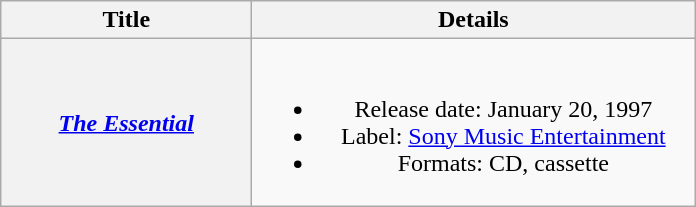<table class="wikitable plainrowheaders" style="text-align:center;">
<tr>
<th style="width:10em;">Title</th>
<th style="width:18em;">Details</th>
</tr>
<tr>
<th scope="row"><em><a href='#'>The Essential</a></em></th>
<td><br><ul><li>Release date: January 20, 1997</li><li>Label: <a href='#'>Sony Music Entertainment</a></li><li>Formats: CD, cassette</li></ul></td>
</tr>
</table>
